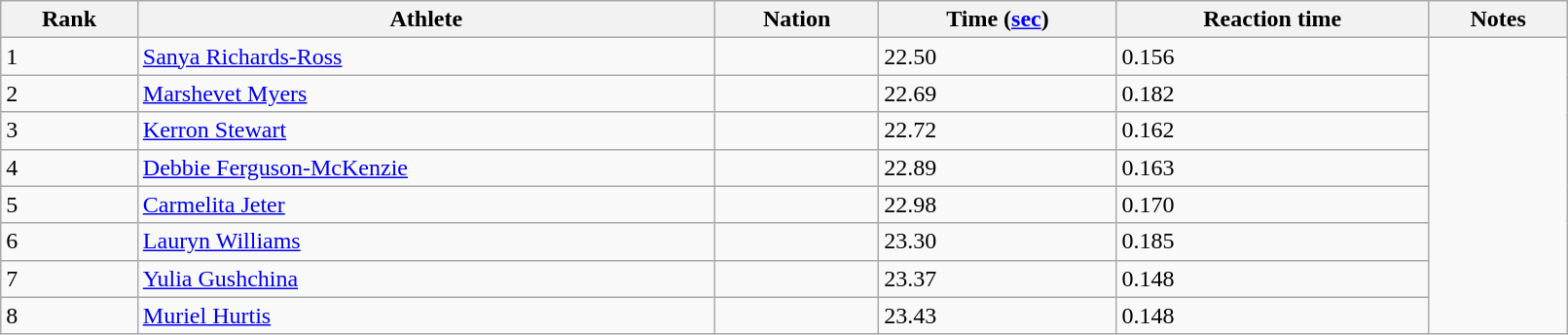<table class="wikitable" style="text=align:center;" width=85%>
<tr>
<th>Rank</th>
<th>Athlete</th>
<th>Nation</th>
<th>Time (<a href='#'>sec</a>)</th>
<th>Reaction time</th>
<th>Notes</th>
</tr>
<tr>
<td>1</td>
<td><a href='#'>Sanya Richards-Ross</a></td>
<td></td>
<td>22.50</td>
<td>0.156</td>
</tr>
<tr>
<td>2</td>
<td><a href='#'>Marshevet Myers</a></td>
<td></td>
<td>22.69</td>
<td>0.182</td>
</tr>
<tr>
<td>3</td>
<td><a href='#'>Kerron Stewart</a></td>
<td></td>
<td>22.72</td>
<td>0.162</td>
</tr>
<tr>
<td>4</td>
<td><a href='#'>Debbie Ferguson-McKenzie</a></td>
<td></td>
<td>22.89</td>
<td>0.163</td>
</tr>
<tr>
<td>5</td>
<td><a href='#'>Carmelita Jeter</a></td>
<td></td>
<td>22.98</td>
<td>0.170</td>
</tr>
<tr>
<td>6</td>
<td><a href='#'>Lauryn Williams</a></td>
<td></td>
<td>23.30</td>
<td>0.185</td>
</tr>
<tr>
<td>7</td>
<td><a href='#'>Yulia Gushchina</a></td>
<td></td>
<td>23.37</td>
<td>0.148</td>
</tr>
<tr>
<td>8</td>
<td><a href='#'>Muriel Hurtis</a></td>
<td></td>
<td>23.43</td>
<td>0.148</td>
</tr>
</table>
